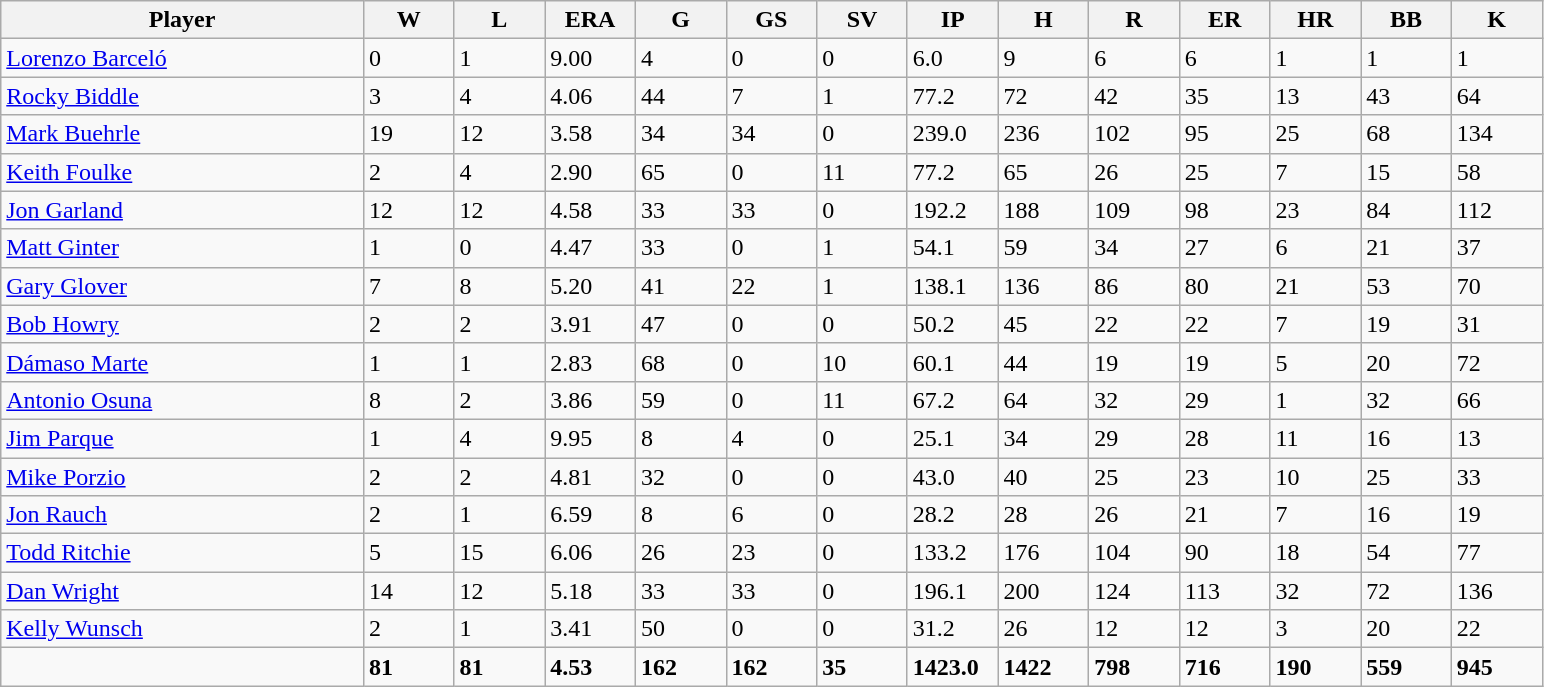<table class="wikitable sortable">
<tr>
<th bgcolor="#DDDDFF" width="20%">Player</th>
<th bgcolor="#DDDDFF" width="5%">W</th>
<th bgcolor="#DDDDFF" width="5%">L</th>
<th bgcolor="#DDDDFF" width="5%">ERA</th>
<th bgcolor="#DDDDFF" width="5%">G</th>
<th bgcolor="#DDDDFF" width="5%">GS</th>
<th bgcolor="#DDDDFF" width="5%">SV</th>
<th bgcolor="#DDDDFF" width="5%">IP</th>
<th bgcolor="#DDDDFF" width="5%">H</th>
<th bgcolor="#DDDDFF" width="5%">R</th>
<th bgcolor="#DDDDFF" width="5%">ER</th>
<th bgcolor="#DDDDFF" width="5%">HR</th>
<th bgcolor="#DDDDFF" width="5%">BB</th>
<th bgcolor="#DDDDFF" width="5%">K</th>
</tr>
<tr>
<td><a href='#'>Lorenzo Barceló</a></td>
<td>0</td>
<td>1</td>
<td>9.00</td>
<td>4</td>
<td>0</td>
<td>0</td>
<td>6.0</td>
<td>9</td>
<td>6</td>
<td>6</td>
<td>1</td>
<td>1</td>
<td>1</td>
</tr>
<tr>
<td><a href='#'>Rocky Biddle</a></td>
<td>3</td>
<td>4</td>
<td>4.06</td>
<td>44</td>
<td>7</td>
<td>1</td>
<td>77.2</td>
<td>72</td>
<td>42</td>
<td>35</td>
<td>13</td>
<td>43</td>
<td>64</td>
</tr>
<tr>
<td><a href='#'>Mark Buehrle</a></td>
<td>19</td>
<td>12</td>
<td>3.58</td>
<td>34</td>
<td>34</td>
<td>0</td>
<td>239.0</td>
<td>236</td>
<td>102</td>
<td>95</td>
<td>25</td>
<td>68</td>
<td>134</td>
</tr>
<tr>
<td><a href='#'>Keith Foulke</a></td>
<td>2</td>
<td>4</td>
<td>2.90</td>
<td>65</td>
<td>0</td>
<td>11</td>
<td>77.2</td>
<td>65</td>
<td>26</td>
<td>25</td>
<td>7</td>
<td>15</td>
<td>58</td>
</tr>
<tr>
<td><a href='#'>Jon Garland</a></td>
<td>12</td>
<td>12</td>
<td>4.58</td>
<td>33</td>
<td>33</td>
<td>0</td>
<td>192.2</td>
<td>188</td>
<td>109</td>
<td>98</td>
<td>23</td>
<td>84</td>
<td>112</td>
</tr>
<tr>
<td><a href='#'>Matt Ginter</a></td>
<td>1</td>
<td>0</td>
<td>4.47</td>
<td>33</td>
<td>0</td>
<td>1</td>
<td>54.1</td>
<td>59</td>
<td>34</td>
<td>27</td>
<td>6</td>
<td>21</td>
<td>37</td>
</tr>
<tr>
<td><a href='#'>Gary Glover</a></td>
<td>7</td>
<td>8</td>
<td>5.20</td>
<td>41</td>
<td>22</td>
<td>1</td>
<td>138.1</td>
<td>136</td>
<td>86</td>
<td>80</td>
<td>21</td>
<td>53</td>
<td>70</td>
</tr>
<tr>
<td><a href='#'>Bob Howry</a></td>
<td>2</td>
<td>2</td>
<td>3.91</td>
<td>47</td>
<td>0</td>
<td>0</td>
<td>50.2</td>
<td>45</td>
<td>22</td>
<td>22</td>
<td>7</td>
<td>19</td>
<td>31</td>
</tr>
<tr>
<td><a href='#'>Dámaso Marte</a></td>
<td>1</td>
<td>1</td>
<td>2.83</td>
<td>68</td>
<td>0</td>
<td>10</td>
<td>60.1</td>
<td>44</td>
<td>19</td>
<td>19</td>
<td>5</td>
<td>20</td>
<td>72</td>
</tr>
<tr>
<td><a href='#'>Antonio Osuna</a></td>
<td>8</td>
<td>2</td>
<td>3.86</td>
<td>59</td>
<td>0</td>
<td>11</td>
<td>67.2</td>
<td>64</td>
<td>32</td>
<td>29</td>
<td>1</td>
<td>32</td>
<td>66</td>
</tr>
<tr>
<td><a href='#'>Jim Parque</a></td>
<td>1</td>
<td>4</td>
<td>9.95</td>
<td>8</td>
<td>4</td>
<td>0</td>
<td>25.1</td>
<td>34</td>
<td>29</td>
<td>28</td>
<td>11</td>
<td>16</td>
<td>13</td>
</tr>
<tr>
<td><a href='#'>Mike Porzio</a></td>
<td>2</td>
<td>2</td>
<td>4.81</td>
<td>32</td>
<td>0</td>
<td>0</td>
<td>43.0</td>
<td>40</td>
<td>25</td>
<td>23</td>
<td>10</td>
<td>25</td>
<td>33</td>
</tr>
<tr>
<td><a href='#'>Jon Rauch</a></td>
<td>2</td>
<td>1</td>
<td>6.59</td>
<td>8</td>
<td>6</td>
<td>0</td>
<td>28.2</td>
<td>28</td>
<td>26</td>
<td>21</td>
<td>7</td>
<td>16</td>
<td>19</td>
</tr>
<tr>
<td><a href='#'>Todd Ritchie</a></td>
<td>5</td>
<td>15</td>
<td>6.06</td>
<td>26</td>
<td>23</td>
<td>0</td>
<td>133.2</td>
<td>176</td>
<td>104</td>
<td>90</td>
<td>18</td>
<td>54</td>
<td>77</td>
</tr>
<tr>
<td><a href='#'>Dan Wright</a></td>
<td>14</td>
<td>12</td>
<td>5.18</td>
<td>33</td>
<td>33</td>
<td>0</td>
<td>196.1</td>
<td>200</td>
<td>124</td>
<td>113</td>
<td>32</td>
<td>72</td>
<td>136</td>
</tr>
<tr>
<td><a href='#'>Kelly Wunsch</a></td>
<td>2</td>
<td>1</td>
<td>3.41</td>
<td>50</td>
<td>0</td>
<td>0</td>
<td>31.2</td>
<td>26</td>
<td>12</td>
<td>12</td>
<td>3</td>
<td>20</td>
<td>22</td>
</tr>
<tr class="sortbottom">
<td></td>
<td><strong>81</strong></td>
<td><strong>81</strong></td>
<td><strong>4.53</strong></td>
<td><strong>162</strong></td>
<td><strong>162</strong></td>
<td><strong>35</strong></td>
<td><strong>1423.0</strong></td>
<td><strong>1422</strong></td>
<td><strong>798</strong></td>
<td><strong>716</strong></td>
<td><strong>190</strong></td>
<td><strong>559</strong></td>
<td><strong>945</strong></td>
</tr>
</table>
